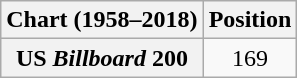<table class="wikitable plainrowheaders">
<tr>
<th>Chart (1958–2018)</th>
<th>Position</th>
</tr>
<tr>
<th scope="row">US <em>Billboard</em> 200</th>
<td align="center">169</td>
</tr>
</table>
